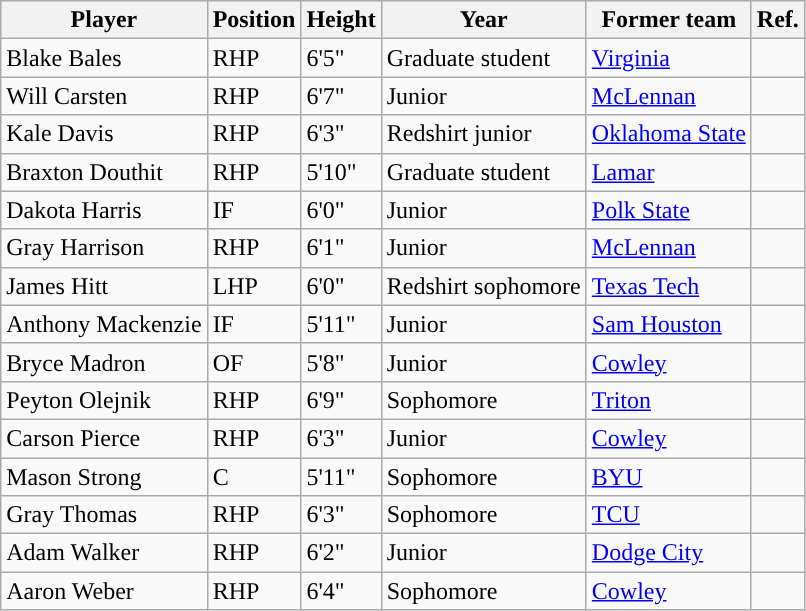<table class="wikitable sortable">
<tr>
<th style="text-align:center; ">Player</th>
<th style="text-align:center; ">Position</th>
<th style="text-align:center; ">Height</th>
<th style="text-align:center; ">Year</th>
<th style="text-align:center; ">Former team</th>
<th style="text-align:center; ">Ref.</th>
</tr>
<tr>
<td>Blake Bales</td>
<td>RHP</td>
<td>6'5"</td>
<td>Graduate student</td>
<td><a href='#'>Virginia</a></td>
<td></td>
</tr>
<tr>
<td>Will Carsten</td>
<td>RHP</td>
<td>6'7"</td>
<td>Junior</td>
<td><a href='#'>McLennan</a></td>
<td></td>
</tr>
<tr>
<td>Kale Davis</td>
<td>RHP</td>
<td>6'3"</td>
<td> Redshirt junior</td>
<td><a href='#'>Oklahoma State</a></td>
<td></td>
</tr>
<tr>
<td>Braxton Douthit</td>
<td>RHP</td>
<td>5'10"</td>
<td>Graduate student</td>
<td><a href='#'>Lamar</a></td>
<td></td>
</tr>
<tr>
<td>Dakota Harris</td>
<td>IF</td>
<td>6'0"</td>
<td>Junior</td>
<td><a href='#'>Polk State</a></td>
<td></td>
</tr>
<tr>
<td>Gray Harrison</td>
<td>RHP</td>
<td>6'1"</td>
<td>Junior</td>
<td><a href='#'>McLennan</a></td>
<td></td>
</tr>
<tr>
<td>James Hitt</td>
<td>LHP</td>
<td>6'0"</td>
<td> Redshirt sophomore</td>
<td><a href='#'>Texas Tech</a></td>
<td></td>
</tr>
<tr>
<td>Anthony Mackenzie</td>
<td>IF</td>
<td>5'11"</td>
<td>Junior</td>
<td><a href='#'>Sam Houston</a></td>
<td></td>
</tr>
<tr>
<td>Bryce Madron</td>
<td>OF</td>
<td>5'8"</td>
<td>Junior</td>
<td><a href='#'>Cowley</a></td>
<td></td>
</tr>
<tr>
<td>Peyton Olejnik</td>
<td>RHP</td>
<td>6'9"</td>
<td>Sophomore</td>
<td><a href='#'>Triton</a></td>
<td></td>
</tr>
<tr>
<td>Carson Pierce</td>
<td>RHP</td>
<td>6'3"</td>
<td>Junior</td>
<td><a href='#'>Cowley</a></td>
<td></td>
</tr>
<tr>
<td>Mason Strong</td>
<td>C</td>
<td>5'11"</td>
<td>Sophomore</td>
<td><a href='#'>BYU</a></td>
<td></td>
</tr>
<tr>
<td>Gray Thomas</td>
<td>RHP</td>
<td>6'3"</td>
<td>Sophomore</td>
<td><a href='#'>TCU</a></td>
<td></td>
</tr>
<tr>
<td>Adam Walker</td>
<td>RHP</td>
<td>6'2"</td>
<td>Junior</td>
<td><a href='#'>Dodge City</a></td>
<td></td>
</tr>
<tr>
<td>Aaron Weber</td>
<td>RHP</td>
<td>6'4"</td>
<td>Sophomore</td>
<td><a href='#'>Cowley</a></td>
<td></td>
</tr>
</table>
